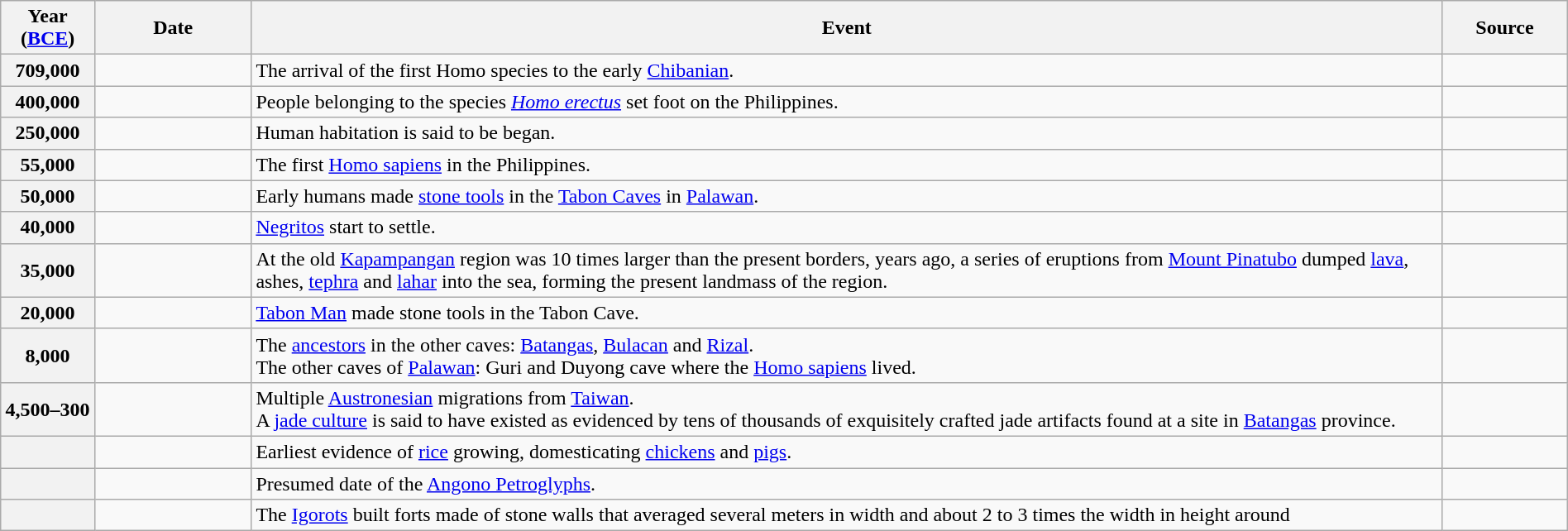<table class="wikitable toptextcells" style="width:100%;">
<tr>
<th scope="col" style="width:6%;">Year<br>(<a href='#'>BCE</a>)</th>
<th scope="col" style="width:10%;">Date</th>
<th scope="col">Event</th>
<th scope="col" style="width:8%;">Source</th>
</tr>
<tr>
<th scope="row">709,000</th>
<td></td>
<td>The arrival of the first Homo species to the early <a href='#'>Chibanian</a>.</td>
<td></td>
</tr>
<tr>
<th scope="row">400,000</th>
<td></td>
<td>People belonging to the species <em><a href='#'>Homo erectus</a></em> set foot on the Philippines.</td>
<td></td>
</tr>
<tr>
<th scope="row">250,000</th>
<td></td>
<td>Human habitation is said to be began.</td>
<td><br></td>
</tr>
<tr>
<th scope="row">55,000</th>
<td></td>
<td>The first <a href='#'>Homo sapiens</a> in the Philippines.</td>
<td></td>
</tr>
<tr>
<th scope="row">50,000</th>
<td></td>
<td>Early humans made <a href='#'>stone tools</a> in the <a href='#'>Tabon Caves</a> in <a href='#'>Palawan</a>.</td>
<td></td>
</tr>
<tr>
<th scope="row">40,000</th>
<td></td>
<td><a href='#'>Negritos</a> start to settle.</td>
<td><br></td>
</tr>
<tr>
<th scope="row">35,000</th>
<td></td>
<td>At the old <a href='#'>Kapampangan</a> region was 10 times larger than the present borders, years ago, a series of eruptions from <a href='#'>Mount Pinatubo</a> dumped <a href='#'>lava</a>, ashes, <a href='#'>tephra</a> and <a href='#'>lahar</a> into the sea, forming the present landmass of the region.</td>
<td></td>
</tr>
<tr>
<th scope="row">20,000</th>
<td></td>
<td><a href='#'>Tabon Man</a> made stone tools in the Tabon Cave.</td>
<td></td>
</tr>
<tr>
<th>8,000</th>
<td></td>
<td>The <a href='#'>ancestors</a> in the other caves: <a href='#'>Batangas</a>, <a href='#'>Bulacan</a> and <a href='#'>Rizal</a>.<br>The other caves of <a href='#'>Palawan</a>: Guri and Duyong cave where the <a href='#'>Homo sapiens</a> lived.</td>
<td></td>
</tr>
<tr>
<th scope="row">4,500–300</th>
<td></td>
<td>Multiple <a href='#'>Austronesian</a> migrations from <a href='#'>Taiwan</a>.<br>A <a href='#'>jade culture</a> is said to have existed as evidenced by tens of thousands of exquisitely crafted jade artifacts found at a site in <a href='#'>Batangas</a> province.</td>
<td></td>
</tr>
<tr>
<th scope="row"></th>
<td></td>
<td>Earliest evidence of <a href='#'>rice</a> growing, domesticating <a href='#'>chickens</a> and <a href='#'>pigs</a>.</td>
<td></td>
</tr>
<tr>
<th scope="row"></th>
<td></td>
<td>Presumed date of the <a href='#'>Angono Petroglyphs</a>.</td>
<td></td>
</tr>
<tr>
<th scope="row"></th>
<td></td>
<td>The <a href='#'>Igorots</a> built forts made of stone walls that averaged several meters in width and about 2 to 3 times the width in height around</td>
<td></td>
</tr>
</table>
